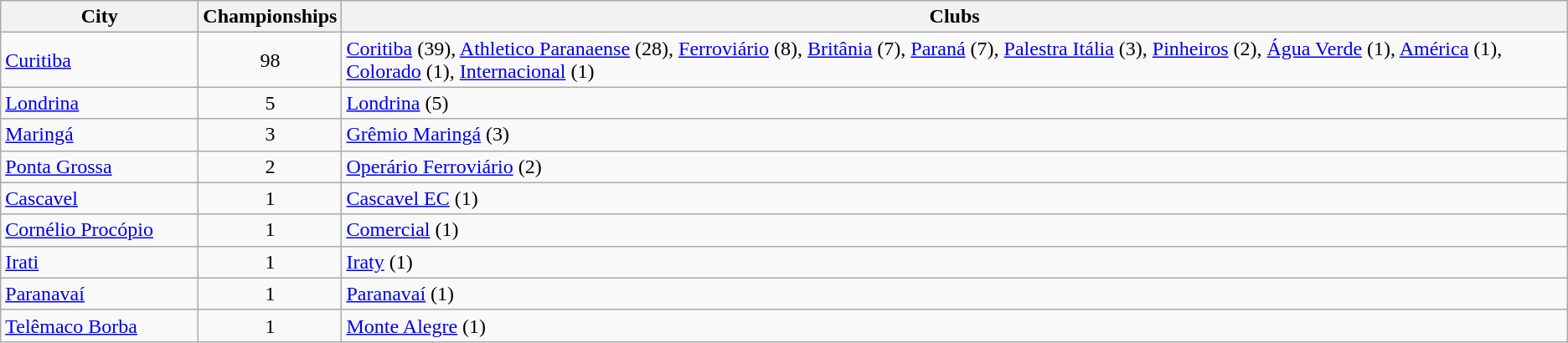<table class="wikitable">
<tr>
<th style="width:150px">City</th>
<th>Championships</th>
<th>Clubs</th>
</tr>
<tr>
<td> <a href='#'>Curitiba</a></td>
<td align="center">98</td>
<td><a href='#'>Coritiba</a> (39), <a href='#'>Athletico Paranaense</a> (28), <a href='#'>Ferroviário</a> (8), <a href='#'>Britânia</a> (7), <a href='#'>Paraná</a> (7), <a href='#'>Palestra Itália</a> (3), <a href='#'>Pinheiros</a> (2), <a href='#'>Água Verde</a> (1), <a href='#'>América</a> (1), <a href='#'>Colorado</a> (1), <a href='#'>Internacional</a> (1)</td>
</tr>
<tr>
<td> <a href='#'>Londrina</a></td>
<td align="center">5</td>
<td><a href='#'>Londrina</a> (5)</td>
</tr>
<tr>
<td> <a href='#'>Maringá</a></td>
<td align="center">3</td>
<td><a href='#'>Grêmio Maringá</a> (3)</td>
</tr>
<tr>
<td> <a href='#'>Ponta Grossa</a></td>
<td align="center">2</td>
<td><a href='#'>Operário Ferroviário</a> (2)</td>
</tr>
<tr>
<td> <a href='#'>Cascavel</a></td>
<td align="center">1</td>
<td><a href='#'>Cascavel EC</a> (1)</td>
</tr>
<tr>
<td> <a href='#'>Cornélio Procópio</a></td>
<td align="center">1</td>
<td><a href='#'>Comercial</a> (1)</td>
</tr>
<tr>
<td> <a href='#'>Irati</a></td>
<td align="center">1</td>
<td><a href='#'>Iraty</a> (1)</td>
</tr>
<tr>
<td> <a href='#'>Paranavaí</a></td>
<td align="center">1</td>
<td><a href='#'>Paranavaí</a> (1)</td>
</tr>
<tr>
<td> <a href='#'>Telêmaco Borba</a></td>
<td align="center">1</td>
<td><a href='#'>Monte Alegre</a> (1)</td>
</tr>
</table>
